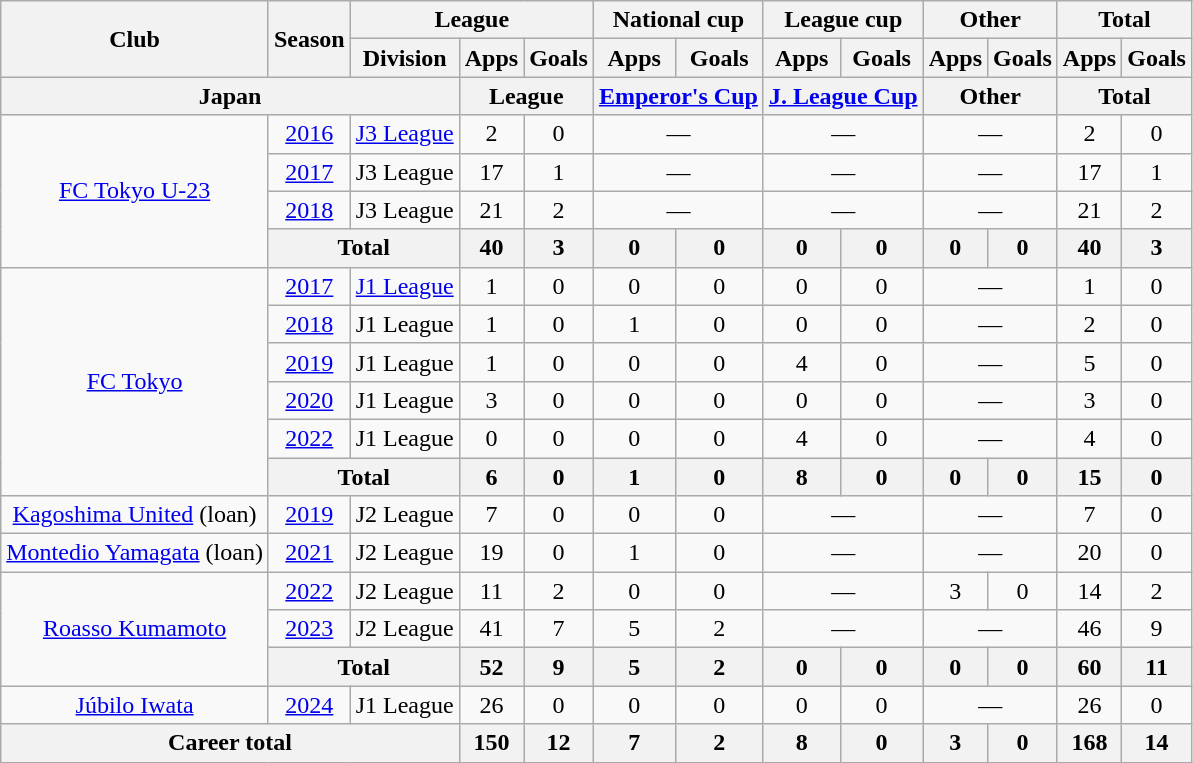<table class="wikitable" style="text-align:center">
<tr>
<th rowspan=2>Club</th>
<th rowspan=2>Season</th>
<th colspan=3>League</th>
<th colspan=2>National cup</th>
<th colspan=2>League cup</th>
<th colspan=2>Other</th>
<th colspan=2>Total</th>
</tr>
<tr>
<th>Division</th>
<th>Apps</th>
<th>Goals</th>
<th>Apps</th>
<th>Goals</th>
<th>Apps</th>
<th>Goals</th>
<th>Apps</th>
<th>Goals</th>
<th>Apps</th>
<th>Goals</th>
</tr>
<tr>
<th colspan=3>Japan</th>
<th colspan=2>League</th>
<th colspan=2><a href='#'>Emperor's Cup</a></th>
<th colspan=2><a href='#'>J. League Cup</a></th>
<th colspan=2>Other</th>
<th colspan=2>Total</th>
</tr>
<tr>
<td rowspan="4"><a href='#'>FC Tokyo U-23</a></td>
<td><a href='#'>2016</a></td>
<td><a href='#'>J3 League</a></td>
<td>2</td>
<td>0</td>
<td colspan=2>—</td>
<td colspan=2>—</td>
<td colspan=2>—</td>
<td>2</td>
<td>0</td>
</tr>
<tr>
<td><a href='#'>2017</a></td>
<td>J3 League</td>
<td>17</td>
<td>1</td>
<td colspan=2>—</td>
<td colspan=2>—</td>
<td colspan=2>—</td>
<td>17</td>
<td>1</td>
</tr>
<tr>
<td><a href='#'>2018</a></td>
<td>J3 League</td>
<td>21</td>
<td>2</td>
<td colspan=2>—</td>
<td colspan=2>—</td>
<td colspan=2>—</td>
<td>21</td>
<td>2</td>
</tr>
<tr>
<th colspan="2">Total</th>
<th>40</th>
<th>3</th>
<th>0</th>
<th>0</th>
<th>0</th>
<th>0</th>
<th>0</th>
<th>0</th>
<th>40</th>
<th>3</th>
</tr>
<tr>
<td rowspan="6"><a href='#'>FC Tokyo</a></td>
<td><a href='#'>2017</a></td>
<td><a href='#'>J1 League</a></td>
<td>1</td>
<td>0</td>
<td>0</td>
<td>0</td>
<td>0</td>
<td>0</td>
<td colspan=2>—</td>
<td>1</td>
<td>0</td>
</tr>
<tr>
<td><a href='#'>2018</a></td>
<td>J1 League</td>
<td>1</td>
<td>0</td>
<td>1</td>
<td>0</td>
<td>0</td>
<td>0</td>
<td colspan=2>—</td>
<td>2</td>
<td>0</td>
</tr>
<tr>
<td><a href='#'>2019</a></td>
<td>J1 League</td>
<td>1</td>
<td>0</td>
<td>0</td>
<td>0</td>
<td>4</td>
<td>0</td>
<td colspan=2>—</td>
<td>5</td>
<td>0</td>
</tr>
<tr>
<td><a href='#'>2020</a></td>
<td>J1 League</td>
<td>3</td>
<td>0</td>
<td>0</td>
<td>0</td>
<td>0</td>
<td>0</td>
<td colspan=2>—</td>
<td>3</td>
<td>0</td>
</tr>
<tr>
<td><a href='#'>2022</a></td>
<td>J1 League</td>
<td>0</td>
<td>0</td>
<td>0</td>
<td>0</td>
<td>4</td>
<td>0</td>
<td colspan=2>—</td>
<td>4</td>
<td>0</td>
</tr>
<tr>
<th colspan="2">Total</th>
<th>6</th>
<th>0</th>
<th>1</th>
<th>0</th>
<th>8</th>
<th>0</th>
<th>0</th>
<th>0</th>
<th>15</th>
<th>0</th>
</tr>
<tr>
<td><a href='#'>Kagoshima United</a> (loan)</td>
<td><a href='#'>2019</a></td>
<td>J2 League</td>
<td>7</td>
<td>0</td>
<td>0</td>
<td>0</td>
<td colspan=2>—</td>
<td colspan=2>—</td>
<td>7</td>
<td>0</td>
</tr>
<tr>
<td><a href='#'>Montedio Yamagata</a> (loan)</td>
<td><a href='#'>2021</a></td>
<td>J2 League</td>
<td>19</td>
<td>0</td>
<td>1</td>
<td>0</td>
<td colspan=2>—</td>
<td colspan=2>—</td>
<td>20</td>
<td>0</td>
</tr>
<tr>
<td rowspan="3"><a href='#'>Roasso Kumamoto</a></td>
<td><a href='#'>2022</a></td>
<td>J2 League</td>
<td>11</td>
<td>2</td>
<td>0</td>
<td>0</td>
<td colspan=2>—</td>
<td>3</td>
<td>0</td>
<td>14</td>
<td>2</td>
</tr>
<tr>
<td><a href='#'>2023</a></td>
<td>J2 League</td>
<td>41</td>
<td>7</td>
<td>5</td>
<td>2</td>
<td colspan=2>—</td>
<td colspan=2>—</td>
<td>46</td>
<td>9</td>
</tr>
<tr>
<th colspan="2">Total</th>
<th>52</th>
<th>9</th>
<th>5</th>
<th>2</th>
<th>0</th>
<th>0</th>
<th>0</th>
<th>0</th>
<th>60</th>
<th>11</th>
</tr>
<tr>
<td><a href='#'>Júbilo Iwata</a></td>
<td><a href='#'>2024</a></td>
<td>J1 League</td>
<td>26</td>
<td>0</td>
<td>0</td>
<td>0</td>
<td>0</td>
<td>0</td>
<td colspan=2>—</td>
<td>26</td>
<td>0</td>
</tr>
<tr>
<th colspan=3>Career total</th>
<th>150</th>
<th>12</th>
<th>7</th>
<th>2</th>
<th>8</th>
<th>0</th>
<th>3</th>
<th>0</th>
<th>168</th>
<th>14</th>
</tr>
</table>
